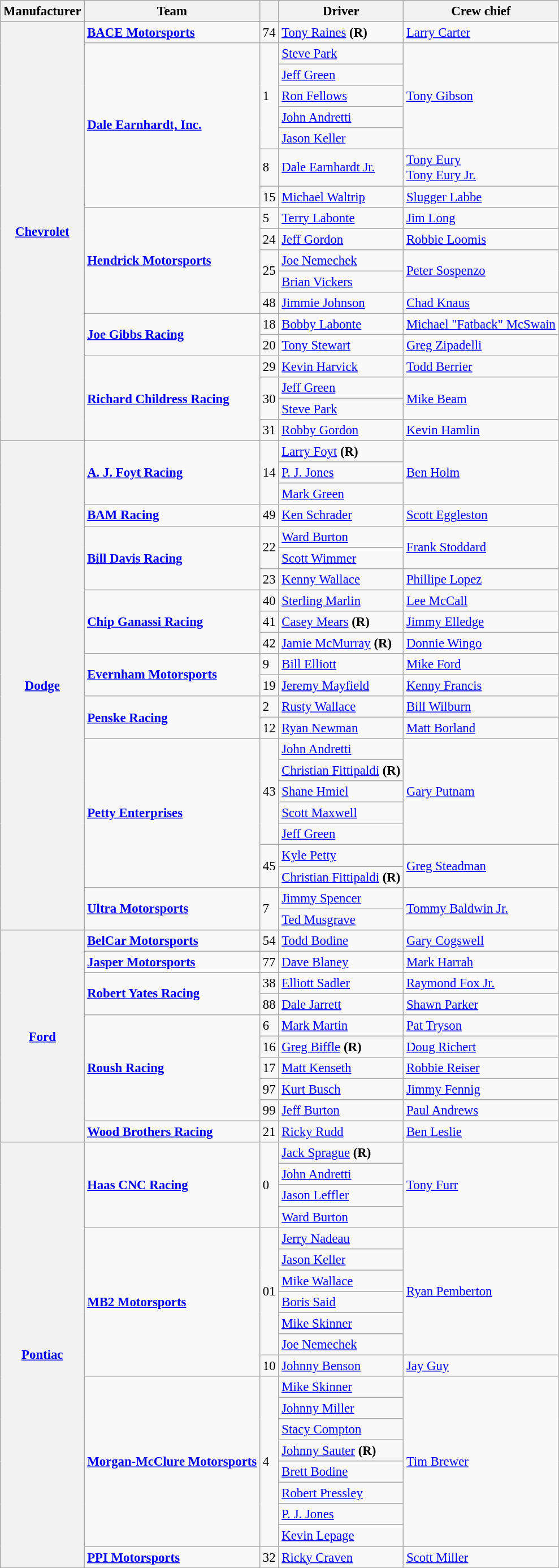<table class="wikitable sortable" style="font-size: 95%;">
<tr>
<th>Manufacturer</th>
<th>Team</th>
<th></th>
<th>Driver</th>
<th>Crew chief</th>
</tr>
<tr>
<th rowspan="19"><a href='#'>Chevrolet</a></th>
<td><strong><a href='#'>BACE Motorsports</a></strong></td>
<td>74</td>
<td><a href='#'>Tony Raines</a> <strong>(R)</strong></td>
<td><a href='#'>Larry Carter</a></td>
</tr>
<tr>
<td rowspan=7><strong><a href='#'>Dale Earnhardt, Inc.</a></strong></td>
<td rowspan="5">1</td>
<td><a href='#'>Steve Park</a> <small></small></td>
<td rowspan=5><a href='#'>Tony Gibson</a></td>
</tr>
<tr>
<td><a href='#'>Jeff Green</a> <small></small></td>
</tr>
<tr>
<td><a href='#'>Ron Fellows</a> <small></small></td>
</tr>
<tr>
<td><a href='#'>John Andretti</a> <small></small></td>
</tr>
<tr>
<td><a href='#'>Jason Keller</a> <small></small></td>
</tr>
<tr>
<td>8</td>
<td><a href='#'>Dale Earnhardt Jr.</a></td>
<td><a href='#'>Tony Eury</a> <small></small> <br> <a href='#'>Tony Eury Jr.</a> <small></small></td>
</tr>
<tr>
<td>15</td>
<td><a href='#'>Michael Waltrip</a></td>
<td><a href='#'>Slugger Labbe</a></td>
</tr>
<tr>
<td rowspan=5><strong><a href='#'>Hendrick Motorsports</a></strong></td>
<td>5</td>
<td><a href='#'>Terry Labonte</a></td>
<td><a href='#'>Jim Long</a></td>
</tr>
<tr>
<td>24</td>
<td><a href='#'>Jeff Gordon</a></td>
<td><a href='#'>Robbie Loomis</a></td>
</tr>
<tr>
<td rowspan="2">25</td>
<td><a href='#'>Joe Nemechek</a> <small></small></td>
<td rowspan=2><a href='#'>Peter Sospenzo</a></td>
</tr>
<tr>
<td><a href='#'>Brian Vickers</a> <small></small></td>
</tr>
<tr>
<td>48</td>
<td><a href='#'>Jimmie Johnson</a></td>
<td><a href='#'>Chad Knaus</a></td>
</tr>
<tr>
<td rowspan=2><strong><a href='#'>Joe Gibbs Racing</a></strong></td>
<td>18</td>
<td><a href='#'>Bobby Labonte</a></td>
<td><a href='#'>Michael "Fatback" McSwain</a></td>
</tr>
<tr>
<td>20</td>
<td><a href='#'>Tony Stewart</a></td>
<td><a href='#'>Greg Zipadelli</a></td>
</tr>
<tr>
<td rowspan="4"><strong><a href='#'>Richard Childress Racing</a></strong></td>
<td>29</td>
<td><a href='#'>Kevin Harvick</a></td>
<td><a href='#'>Todd Berrier</a></td>
</tr>
<tr>
<td rowspan="2">30</td>
<td><a href='#'>Jeff Green</a> <small></small></td>
<td rowspan=2><a href='#'>Mike Beam</a></td>
</tr>
<tr>
<td><a href='#'>Steve Park</a> <small></small></td>
</tr>
<tr>
<td>31</td>
<td><a href='#'>Robby Gordon</a></td>
<td><a href='#'>Kevin Hamlin</a></td>
</tr>
<tr>
<th rowspan=23><a href='#'>Dodge</a></th>
<td rowspan=3><strong><a href='#'>A. J. Foyt Racing</a></strong></td>
<td rowspan="3">14</td>
<td><a href='#'>Larry Foyt</a> <small></small> <strong>(R)</strong></td>
<td rowspan=3><a href='#'>Ben Holm</a></td>
</tr>
<tr>
<td><a href='#'>P. J. Jones</a> <small></small></td>
</tr>
<tr>
<td><a href='#'>Mark Green</a> <small></small></td>
</tr>
<tr>
<td><strong><a href='#'>BAM Racing</a></strong></td>
<td>49</td>
<td><a href='#'>Ken Schrader</a></td>
<td><a href='#'>Scott Eggleston</a></td>
</tr>
<tr>
<td rowspan=3><strong><a href='#'>Bill Davis Racing</a></strong></td>
<td rowspan="2">22</td>
<td><a href='#'>Ward Burton</a> <small></small></td>
<td rowspan=2><a href='#'>Frank Stoddard</a></td>
</tr>
<tr>
<td><a href='#'>Scott Wimmer</a> <small></small></td>
</tr>
<tr>
<td>23</td>
<td><a href='#'>Kenny Wallace</a></td>
<td><a href='#'>Phillipe Lopez</a></td>
</tr>
<tr>
<td rowspan=3><strong><a href='#'>Chip Ganassi Racing</a></strong></td>
<td>40</td>
<td><a href='#'>Sterling Marlin</a></td>
<td><a href='#'>Lee McCall</a></td>
</tr>
<tr>
<td>41</td>
<td><a href='#'>Casey Mears</a> <strong>(R)</strong></td>
<td><a href='#'>Jimmy Elledge</a></td>
</tr>
<tr>
<td>42</td>
<td><a href='#'>Jamie McMurray</a> <strong>(R)</strong></td>
<td><a href='#'>Donnie Wingo</a></td>
</tr>
<tr>
<td rowspan=2><strong><a href='#'>Evernham Motorsports</a></strong></td>
<td>9</td>
<td><a href='#'>Bill Elliott</a></td>
<td><a href='#'>Mike Ford</a></td>
</tr>
<tr>
<td>19</td>
<td><a href='#'>Jeremy Mayfield</a></td>
<td><a href='#'>Kenny Francis</a></td>
</tr>
<tr>
<td rowspan=2><strong><a href='#'>Penske Racing</a></strong></td>
<td>2</td>
<td><a href='#'>Rusty Wallace</a></td>
<td><a href='#'>Bill Wilburn</a></td>
</tr>
<tr>
<td>12</td>
<td><a href='#'>Ryan Newman</a></td>
<td><a href='#'>Matt Borland</a></td>
</tr>
<tr>
<td rowspan=7><strong><a href='#'>Petty Enterprises</a></strong></td>
<td rowspan="5">43</td>
<td><a href='#'>John Andretti</a> <small></small></td>
<td rowspan=5><a href='#'>Gary Putnam</a></td>
</tr>
<tr>
<td><a href='#'>Christian Fittipaldi</a> <strong>(R)</strong> <small></small></td>
</tr>
<tr>
<td><a href='#'>Shane Hmiel</a> <small></small></td>
</tr>
<tr>
<td><a href='#'>Scott Maxwell</a> <small></small></td>
</tr>
<tr>
<td><a href='#'>Jeff Green</a> <small></small></td>
</tr>
<tr>
<td rowspan="2">45</td>
<td><a href='#'>Kyle Petty</a> <small></small></td>
<td rowspan=2><a href='#'>Greg Steadman</a></td>
</tr>
<tr>
<td><a href='#'>Christian Fittipaldi</a> <strong>(R)</strong> <small></small></td>
</tr>
<tr>
<td rowspan=2><strong><a href='#'>Ultra Motorsports</a></strong></td>
<td rowspan="2">7</td>
<td><a href='#'>Jimmy Spencer</a> <small></small></td>
<td rowspan=2><a href='#'>Tommy Baldwin Jr.</a></td>
</tr>
<tr>
<td><a href='#'>Ted Musgrave</a> <small></small></td>
</tr>
<tr>
<th rowspan=10><a href='#'>Ford</a></th>
<td><strong><a href='#'>BelCar Motorsports</a></strong></td>
<td>54</td>
<td><a href='#'>Todd Bodine</a></td>
<td><a href='#'>Gary Cogswell</a></td>
</tr>
<tr>
<td><strong><a href='#'>Jasper Motorsports</a></strong></td>
<td>77</td>
<td><a href='#'>Dave Blaney</a></td>
<td><a href='#'>Mark Harrah</a></td>
</tr>
<tr>
<td rowspan=2><strong><a href='#'>Robert Yates Racing</a></strong></td>
<td>38</td>
<td><a href='#'>Elliott Sadler</a></td>
<td><a href='#'>Raymond Fox Jr.</a></td>
</tr>
<tr>
<td>88</td>
<td><a href='#'>Dale Jarrett</a></td>
<td><a href='#'>Shawn Parker</a></td>
</tr>
<tr>
<td rowspan=5><strong><a href='#'>Roush Racing</a></strong></td>
<td>6</td>
<td><a href='#'>Mark Martin</a></td>
<td><a href='#'>Pat Tryson</a></td>
</tr>
<tr>
<td>16</td>
<td><a href='#'>Greg Biffle</a> <strong>(R)</strong></td>
<td><a href='#'>Doug Richert</a></td>
</tr>
<tr>
<td>17</td>
<td><a href='#'>Matt Kenseth</a></td>
<td><a href='#'>Robbie Reiser</a></td>
</tr>
<tr>
<td>97</td>
<td><a href='#'>Kurt Busch</a></td>
<td><a href='#'>Jimmy Fennig</a></td>
</tr>
<tr>
<td>99</td>
<td><a href='#'>Jeff Burton</a></td>
<td><a href='#'>Paul Andrews</a></td>
</tr>
<tr>
<td><strong><a href='#'>Wood Brothers Racing</a></strong></td>
<td>21</td>
<td><a href='#'>Ricky Rudd</a></td>
<td><a href='#'>Ben Leslie</a></td>
</tr>
<tr>
<th rowspan=20><a href='#'>Pontiac</a></th>
<td rowspan=4><strong><a href='#'>Haas CNC Racing</a></strong></td>
<td rowspan="4">0</td>
<td><a href='#'>Jack Sprague</a> <strong>(R)</strong> <small></small></td>
<td rowspan=4><a href='#'>Tony Furr</a></td>
</tr>
<tr>
<td><a href='#'>John Andretti</a> <small></small></td>
</tr>
<tr>
<td><a href='#'>Jason Leffler</a> <small></small></td>
</tr>
<tr>
<td><a href='#'>Ward Burton</a> <small></small></td>
</tr>
<tr>
<td rowspan=7><strong><a href='#'>MB2 Motorsports</a></strong></td>
<td rowspan="6">01</td>
<td><a href='#'>Jerry Nadeau</a> <small></small></td>
<td rowspan=6><a href='#'>Ryan Pemberton</a></td>
</tr>
<tr>
<td><a href='#'>Jason Keller</a> <small></small></td>
</tr>
<tr>
<td><a href='#'>Mike Wallace</a> <small></small></td>
</tr>
<tr>
<td><a href='#'>Boris Said</a> <small></small></td>
</tr>
<tr>
<td><a href='#'>Mike Skinner</a> <small></small></td>
</tr>
<tr>
<td><a href='#'>Joe Nemechek</a> <small></small></td>
</tr>
<tr>
<td>10</td>
<td><a href='#'>Johnny Benson</a></td>
<td><a href='#'>Jay Guy</a></td>
</tr>
<tr>
<td rowspan=8><strong><a href='#'>Morgan-McClure Motorsports</a></strong></td>
<td rowspan="8">4</td>
<td><a href='#'>Mike Skinner</a> <small></small></td>
<td rowspan=8><a href='#'>Tim Brewer</a></td>
</tr>
<tr>
<td><a href='#'>Johnny Miller</a> <small></small></td>
</tr>
<tr>
<td><a href='#'>Stacy Compton</a> <small></small></td>
</tr>
<tr>
<td><a href='#'>Johnny Sauter</a> <strong>(R)</strong> <small></small></td>
</tr>
<tr>
<td><a href='#'>Brett Bodine</a> <small></small></td>
</tr>
<tr>
<td><a href='#'>Robert Pressley</a> <small></small></td>
</tr>
<tr>
<td><a href='#'>P. J. Jones</a> <small></small></td>
</tr>
<tr>
<td><a href='#'>Kevin Lepage</a> <small></small></td>
</tr>
<tr>
<td><strong><a href='#'>PPI Motorsports</a></strong></td>
<td>32</td>
<td><a href='#'>Ricky Craven</a></td>
<td><a href='#'>Scott Miller</a></td>
</tr>
</table>
